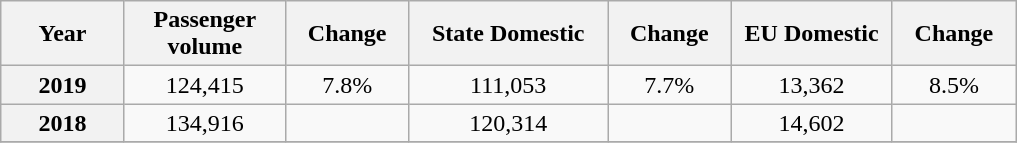<table class="wikitable sortable">
<tr>
<th style="width:75px">Year</th>
<th style="width:100px">Passenger volume</th>
<th style="width:75px">Change</th>
<th style="width:125px">State Domestic</th>
<th style="width:75px">Change</th>
<th style="width:100px">EU Domestic</th>
<th style="width:75px">Change</th>
</tr>
<tr style="text-align:center;">
<th>2019</th>
<td>124,415</td>
<td>7.8%</td>
<td>111,053</td>
<td>7.7%</td>
<td>13,362</td>
<td>8.5%</td>
</tr>
<tr style="text-align:center;">
<th>2018</th>
<td>134,916</td>
<td></td>
<td>120,314</td>
<td></td>
<td>14,602</td>
<td></td>
</tr>
<tr style="text-align:center;">
</tr>
</table>
